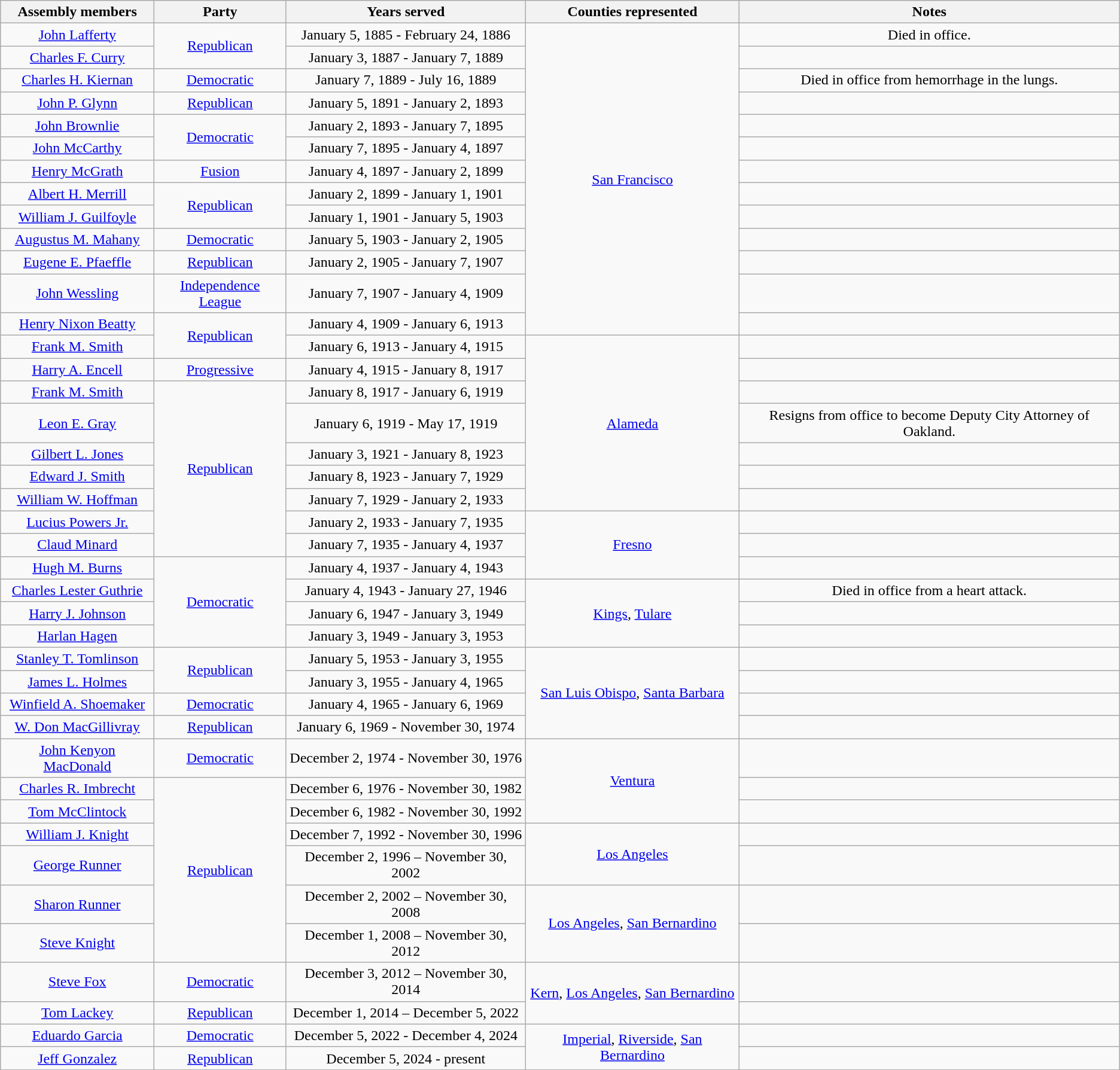<table class=wikitable style="text-align:center">
<tr>
<th>Assembly members</th>
<th>Party</th>
<th>Years served</th>
<th>Counties represented</th>
<th>Notes</th>
</tr>
<tr>
<td><a href='#'>John Lafferty</a></td>
<td rowspan=2 ><a href='#'>Republican</a></td>
<td>January 5, 1885 - February 24, 1886</td>
<td rowspan=13><a href='#'>San Francisco</a></td>
<td>Died in office.</td>
</tr>
<tr>
<td><a href='#'>Charles F. Curry</a></td>
<td>January 3, 1887 - January 7, 1889</td>
<td></td>
</tr>
<tr>
<td><a href='#'>Charles H. Kiernan</a></td>
<td><a href='#'>Democratic</a></td>
<td>January 7, 1889 - July 16, 1889</td>
<td>Died in office from hemorrhage in the lungs.</td>
</tr>
<tr>
<td><a href='#'>John P. Glynn</a></td>
<td><a href='#'>Republican</a></td>
<td>January 5, 1891 - January 2, 1893</td>
<td></td>
</tr>
<tr>
<td><a href='#'>John Brownlie</a></td>
<td rowspan=2 ><a href='#'>Democratic</a></td>
<td>January 2, 1893 - January 7, 1895</td>
<td></td>
</tr>
<tr>
<td><a href='#'>John McCarthy</a></td>
<td>January 7, 1895 - January 4, 1897</td>
<td></td>
</tr>
<tr>
<td><a href='#'>Henry McGrath</a></td>
<td><a href='#'>Fusion</a></td>
<td>January 4, 1897 - January 2, 1899</td>
<td></td>
</tr>
<tr>
<td><a href='#'>Albert H. Merrill</a></td>
<td rowspan=2 ><a href='#'>Republican</a></td>
<td>January 2, 1899 - January 1, 1901</td>
<td></td>
</tr>
<tr>
<td><a href='#'>William J. Guilfoyle</a></td>
<td>January 1, 1901 - January 5, 1903</td>
<td></td>
</tr>
<tr>
<td><a href='#'>Augustus M. Mahany</a></td>
<td><a href='#'>Democratic</a></td>
<td>January 5, 1903 - January 2, 1905</td>
<td></td>
</tr>
<tr>
<td><a href='#'>Eugene E. Pfaeffle</a></td>
<td><a href='#'>Republican</a></td>
<td>January 2, 1905 - January 7, 1907</td>
<td></td>
</tr>
<tr>
<td><a href='#'>John Wessling</a></td>
<td><a href='#'>Independence League</a></td>
<td>January 7, 1907 - January 4, 1909</td>
<td></td>
</tr>
<tr>
<td><a href='#'>Henry Nixon Beatty</a></td>
<td rowspan=2 ><a href='#'>Republican</a></td>
<td>January 4, 1909 - January 6, 1913</td>
<td></td>
</tr>
<tr>
<td><a href='#'>Frank M. Smith</a></td>
<td>January 6, 1913 - January 4, 1915</td>
<td rowspan=7><a href='#'>Alameda</a></td>
<td></td>
</tr>
<tr>
<td><a href='#'>Harry A. Encell</a></td>
<td><a href='#'>Progressive</a></td>
<td>January 4, 1915 - January 8, 1917</td>
<td></td>
</tr>
<tr>
<td><a href='#'>Frank M. Smith</a></td>
<td rowspan=7 ><a href='#'>Republican</a></td>
<td>January 8, 1917 - January 6, 1919</td>
<td></td>
</tr>
<tr>
<td><a href='#'>Leon E. Gray</a></td>
<td>January 6, 1919 - May 17, 1919</td>
<td>Resigns from office to become Deputy City Attorney of Oakland.</td>
</tr>
<tr>
<td><a href='#'>Gilbert L. Jones</a></td>
<td>January 3, 1921 - January 8, 1923</td>
<td></td>
</tr>
<tr>
<td><a href='#'>Edward J. Smith</a></td>
<td>January 8, 1923 - January 7, 1929</td>
<td></td>
</tr>
<tr>
<td><a href='#'>William W. Hoffman</a></td>
<td>January 7, 1929 - January 2, 1933</td>
<td></td>
</tr>
<tr>
<td><a href='#'>Lucius Powers Jr.</a></td>
<td>January 2, 1933 - January 7, 1935</td>
<td rowspan=3><a href='#'>Fresno</a></td>
<td></td>
</tr>
<tr>
<td><a href='#'>Claud Minard</a></td>
<td>January 7, 1935 - January 4, 1937</td>
<td></td>
</tr>
<tr>
<td><a href='#'>Hugh M. Burns</a></td>
<td rowspan=4 ><a href='#'>Democratic</a></td>
<td>January 4, 1937 - January 4, 1943</td>
<td></td>
</tr>
<tr>
<td><a href='#'>Charles Lester Guthrie</a></td>
<td>January 4, 1943 - January 27, 1946</td>
<td rowspan=3><a href='#'>Kings</a>, <a href='#'>Tulare</a></td>
<td>Died in office from a heart attack.</td>
</tr>
<tr>
<td><a href='#'>Harry J. Johnson</a></td>
<td>January 6, 1947 - January 3, 1949</td>
<td></td>
</tr>
<tr>
<td><a href='#'>Harlan Hagen</a></td>
<td>January 3, 1949 - January 3, 1953</td>
<td></td>
</tr>
<tr>
<td><a href='#'>Stanley T. Tomlinson</a></td>
<td rowspan=2 ><a href='#'>Republican</a></td>
<td>January 5, 1953 - January 3, 1955</td>
<td rowspan=4><a href='#'>San Luis Obispo</a>, <a href='#'>Santa Barbara</a></td>
<td></td>
</tr>
<tr>
<td><a href='#'>James L. Holmes</a></td>
<td>January 3, 1955 - January 4, 1965</td>
<td></td>
</tr>
<tr>
<td><a href='#'>Winfield A. Shoemaker</a></td>
<td><a href='#'>Democratic</a></td>
<td>January 4, 1965 - January 6, 1969</td>
<td></td>
</tr>
<tr>
<td><a href='#'>W. Don MacGillivray</a></td>
<td><a href='#'>Republican</a></td>
<td>January 6, 1969 - November 30, 1974</td>
<td></td>
</tr>
<tr>
<td><a href='#'>John Kenyon MacDonald</a></td>
<td><a href='#'>Democratic</a></td>
<td>December 2, 1974 - November 30, 1976</td>
<td rowspan=3><a href='#'>Ventura</a></td>
<td></td>
</tr>
<tr>
<td><a href='#'>Charles R. Imbrecht</a></td>
<td rowspan=6 ><a href='#'>Republican</a></td>
<td>December 6, 1976 - November 30, 1982</td>
<td></td>
</tr>
<tr>
<td><a href='#'>Tom McClintock</a></td>
<td>December 6, 1982 - November 30, 1992</td>
<td></td>
</tr>
<tr>
<td><a href='#'>William J. Knight</a></td>
<td>December 7, 1992 - November 30, 1996</td>
<td rowspan=2><a href='#'>Los Angeles</a></td>
<td></td>
</tr>
<tr>
<td><a href='#'>George Runner</a></td>
<td>December 2, 1996 – November 30, 2002</td>
<td></td>
</tr>
<tr>
<td><a href='#'>Sharon Runner</a></td>
<td>December 2, 2002 – November 30, 2008</td>
<td rowspan=2><a href='#'>Los Angeles</a>, <a href='#'>San Bernardino</a></td>
<td></td>
</tr>
<tr>
<td><a href='#'>Steve Knight</a></td>
<td>December 1, 2008 – November 30, 2012</td>
<td></td>
</tr>
<tr>
<td><a href='#'>Steve Fox</a></td>
<td><a href='#'>Democratic</a></td>
<td>December 3, 2012 – November 30, 2014</td>
<td rowspan=2><a href='#'>Kern</a>, <a href='#'>Los Angeles</a>, <a href='#'>San Bernardino</a></td>
<td></td>
</tr>
<tr>
<td><a href='#'>Tom Lackey</a></td>
<td><a href='#'>Republican</a></td>
<td>December 1, 2014 – December 5, 2022</td>
<td></td>
</tr>
<tr>
<td><a href='#'>Eduardo Garcia</a></td>
<td><a href='#'>Democratic</a></td>
<td>December 5, 2022 - December 4, 2024</td>
<td rowspan=2><a href='#'>Imperial</a>, <a href='#'>Riverside</a>, <a href='#'>San Bernardino</a></td>
<td></td>
</tr>
<tr>
<td><a href='#'>Jeff Gonzalez</a></td>
<td><a href='#'>Republican</a></td>
<td>December 5, 2024 - present</td>
<td></td>
</tr>
</table>
